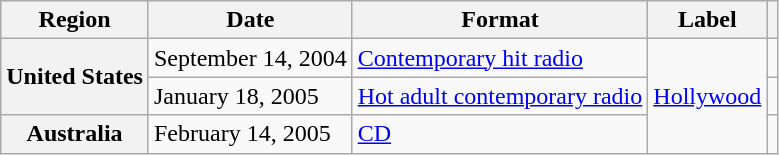<table class="wikitable plainrowheaders">
<tr>
<th scope="col">Region</th>
<th scope="col">Date</th>
<th scope="col">Format</th>
<th scope="col">Label</th>
<th scope="col"></th>
</tr>
<tr>
<th scope="row" rowspan="2">United States</th>
<td>September 14, 2004</td>
<td><a href='#'>Contemporary hit radio</a></td>
<td rowspan="3"><a href='#'>Hollywood</a></td>
<td></td>
</tr>
<tr>
<td>January 18, 2005</td>
<td><a href='#'>Hot adult contemporary radio</a></td>
<td></td>
</tr>
<tr>
<th scope="row">Australia</th>
<td>February 14, 2005</td>
<td><a href='#'>CD</a></td>
<td></td>
</tr>
</table>
